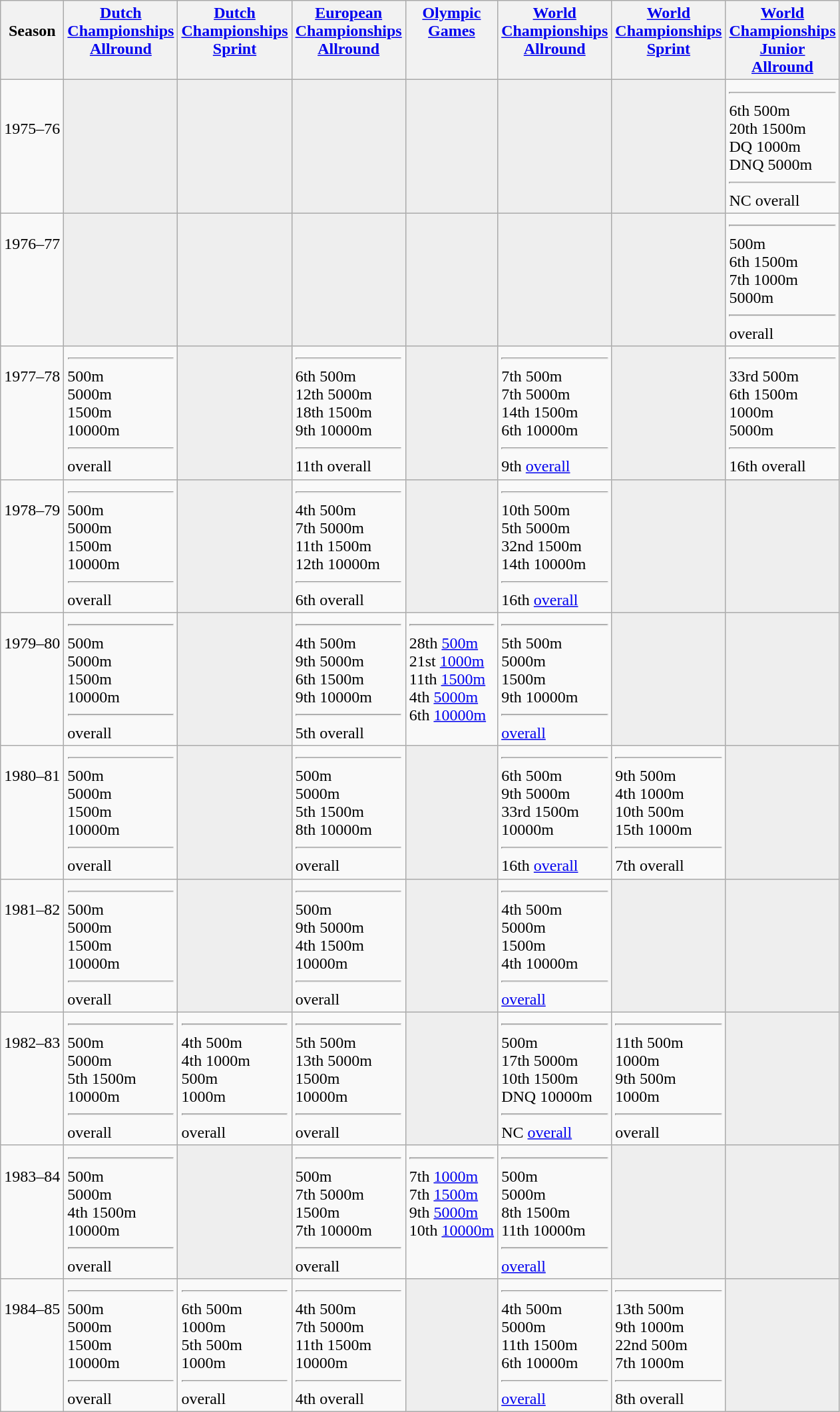<table class="wikitable">
<tr style="vertical-align: top;">
<th><br> Season</th>
<th><a href='#'>Dutch <br> Championships <br> Allround</a></th>
<th><a href='#'>Dutch <br> Championships <br> Sprint</a></th>
<th><a href='#'>European <br> Championships <br> Allround</a></th>
<th><a href='#'>Olympic <br> Games</a></th>
<th><a href='#'>World <br> Championships <br> Allround</a></th>
<th><a href='#'>World <br> Championships <br> Sprint</a></th>
<th><a href='#'>World <br> Championships <br> Junior <br> Allround</a></th>
</tr>
<tr style="vertical-align: top;">
<td><br> <br> 1975–76</td>
<td bgcolor=#EEEEEE></td>
<td bgcolor=#EEEEEE></td>
<td bgcolor=#EEEEEE></td>
<td bgcolor=#EEEEEE></td>
<td bgcolor=#EEEEEE></td>
<td bgcolor=#EEEEEE></td>
<td> <hr> 6th 500m <br> 20th 1500m <br> DQ 1000m <br> DNQ 5000m <hr> NC overall</td>
</tr>
<tr style="vertical-align: top;">
<td><br> 1976–77</td>
<td bgcolor=#EEEEEE></td>
<td bgcolor=#EEEEEE></td>
<td bgcolor=#EEEEEE></td>
<td bgcolor=#EEEEEE></td>
<td bgcolor=#EEEEEE></td>
<td bgcolor=#EEEEEE></td>
<td> <hr>  500m <br> 6th 1500m <br> 7th 1000m <br>  5000m <hr>  overall</td>
</tr>
<tr style="vertical-align: top;">
<td><br> 1977–78</td>
<td> <hr>  500m <br>  5000m <br>  1500m <br>  10000m <hr>  overall</td>
<td bgcolor=#EEEEEE></td>
<td> <hr> 6th 500m <br> 12th 5000m <br> 18th 1500m <br> 9th 10000m <hr> 11th overall</td>
<td bgcolor=#EEEEEE></td>
<td> <hr> 7th 500m <br> 7th 5000m <br> 14th 1500m <br> 6th 10000m <hr> 9th <a href='#'>overall</a></td>
<td bgcolor=#EEEEEE></td>
<td> <hr> 33rd 500m <br> 6th 1500m <br>  1000m <br>  5000m <hr> 16th overall</td>
</tr>
<tr style="vertical-align: top;">
<td><br> 1978–79</td>
<td> <hr>  500m <br>  5000m <br>  1500m <br>  10000m <hr>  overall</td>
<td bgcolor=#EEEEEE></td>
<td> <hr> 4th 500m <br> 7th 5000m <br> 11th 1500m <br> 12th 10000m <hr> 6th overall</td>
<td bgcolor=#EEEEEE></td>
<td> <hr> 10th 500m <br> 5th 5000m <br> 32nd 1500m <br> 14th 10000m <hr> 16th <a href='#'>overall</a></td>
<td bgcolor=#EEEEEE></td>
<td bgcolor=#EEEEEE></td>
</tr>
<tr style="vertical-align: top;">
<td><br> 1979–80</td>
<td> <hr>  500m <br>  5000m <br>  1500m <br>  10000m <hr>  overall</td>
<td bgcolor=#EEEEEE></td>
<td> <hr> 4th 500m <br> 9th 5000m <br> 6th 1500m <br> 9th 10000m <hr> 5th overall</td>
<td> <hr> 28th <a href='#'>500m</a> <br> 21st <a href='#'>1000m</a> <br> 11th <a href='#'>1500m</a> <br> 4th <a href='#'>5000m</a> <br> 6th <a href='#'>10000m</a></td>
<td> <hr> 5th 500m <br>  5000m <br>  1500m <br> 9th 10000m <hr>  <a href='#'>overall</a></td>
<td bgcolor=#EEEEEE></td>
<td bgcolor=#EEEEEE></td>
</tr>
<tr style="vertical-align: top;">
<td><br> 1980–81</td>
<td> <hr>  500m <br>  5000m <br>  1500m <br>  10000m <hr>  overall</td>
<td bgcolor=#EEEEEE></td>
<td> <hr>  500m <br>  5000m <br> 5th 1500m <br> 8th 10000m <hr>  overall</td>
<td bgcolor=#EEEEEE></td>
<td> <hr> 6th 500m <br> 9th 5000m <br> 33rd 1500m <br>  10000m <hr> 16th <a href='#'>overall</a></td>
<td> <hr> 9th 500m <br> 4th 1000m <br> 10th 500m <br> 15th 1000m <hr> 7th overall</td>
<td bgcolor=#EEEEEE></td>
</tr>
<tr style="vertical-align: top;">
<td><br> 1981–82</td>
<td> <hr>  500m <br>  5000m <br>  1500m <br>  10000m <hr>  overall</td>
<td bgcolor=#EEEEEE></td>
<td> <hr>  500m <br> 9th 5000m <br> 4th 1500m <br>  10000m <hr>  overall</td>
<td bgcolor=#EEEEEE></td>
<td> <hr> 4th 500m <br>  5000m <br>  1500m <br> 4th 10000m <hr>  <a href='#'>overall</a></td>
<td bgcolor=#EEEEEE></td>
<td bgcolor=#EEEEEE></td>
</tr>
<tr style="vertical-align: top;">
<td><br> 1982–83</td>
<td> <hr>  500m <br>  5000m <br> 5th 1500m <br>  10000m <hr>  overall</td>
<td> <hr> 4th 500m <br> 4th 1000m <br>  500m <br>  1000m <hr>  overall</td>
<td> <hr> 5th 500m <br> 13th 5000m <br>  1500m <br>  10000m <hr>  overall</td>
<td bgcolor=#EEEEEE></td>
<td> <hr>  500m <br> 17th 5000m <br> 10th 1500m <br> DNQ 10000m <hr> NC <a href='#'>overall</a></td>
<td> <hr> 11th 500m <br>  1000m <br> 9th 500m <br>  1000m <hr>  overall</td>
<td bgcolor=#EEEEEE></td>
</tr>
<tr style="vertical-align: top;">
<td><br> 1983–84</td>
<td> <hr>  500m <br>  5000m <br> 4th 1500m <br>  10000m <hr>  overall</td>
<td bgcolor=#EEEEEE></td>
<td> <hr>  500m <br> 7th 5000m <br>  1500m <br> 7th 10000m <hr>  overall</td>
<td> <hr> 7th <a href='#'>1000m</a> <br> 7th <a href='#'>1500m</a> <br> 9th <a href='#'>5000m</a> <br> 10th <a href='#'>10000m</a></td>
<td> <hr>  500m <br>  5000m <br> 8th 1500m <br> 11th 10000m <hr>  <a href='#'>overall</a></td>
<td bgcolor=#EEEEEE></td>
<td bgcolor=#EEEEEE></td>
</tr>
<tr style="vertical-align: top;">
<td><br> 1984–85</td>
<td> <hr>  500m <br>  5000m <br>  1500m <br>  10000m <hr>  overall</td>
<td> <hr> 6th 500m <br>  1000m <br> 5th 500m <br>  1000m <hr>  overall</td>
<td> <hr> 4th 500m <br> 7th 5000m <br> 11th 1500m <br>  10000m <hr> 4th overall</td>
<td bgcolor=#EEEEEE></td>
<td> <hr> 4th 500m <br>  5000m <br> 11th 1500m <br> 6th 10000m <hr>  <a href='#'>overall</a></td>
<td> <hr> 13th 500m <br> 9th 1000m <br> 22nd 500m <br> 7th 1000m <hr> 8th overall</td>
<td bgcolor=#EEEEEE></td>
</tr>
</table>
